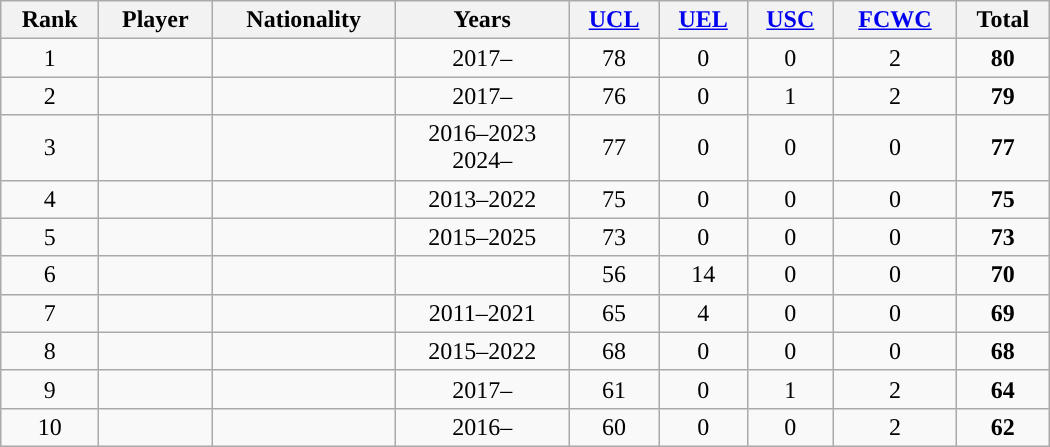<table class="wikitable sortable" style="text-align:center;width:700px">
<tr>
<th>Rank</th>
<th>Player</th>
<th>Nationality</th>
<th>Years</th>
<th><a href='#'>UCL</a></th>
<th><a href='#'>UEL</a></th>
<th><a href='#'>USC</a></th>
<th><a href='#'>FCWC</a></th>
<th>Total</th>
</tr>
<tr>
<td>1</td>
<td><strong></strong></td>
<td align="left"></td>
<td>2017–</td>
<td>78</td>
<td>0</td>
<td>0</td>
<td>2</td>
<td><strong>80</strong></td>
</tr>
<tr>
<td>2</td>
<td><strong></strong></td>
<td align="left"></td>
<td>2017–</td>
<td>76</td>
<td>0</td>
<td>1</td>
<td>2</td>
<td><strong>79</strong></td>
</tr>
<tr>
<td>3</td>
<td><strong></strong></td>
<td align="left"></td>
<td>2016–2023<br>2024–</td>
<td>77</td>
<td>0</td>
<td>0</td>
<td>0</td>
<td><strong>77</strong></td>
</tr>
<tr>
<td>4</td>
<td></td>
<td align="left"></td>
<td>2013–2022</td>
<td>75</td>
<td>0</td>
<td>0</td>
<td>0</td>
<td><strong>75</strong></td>
</tr>
<tr>
<td>5</td>
<td></td>
<td align="left"></td>
<td>2015–2025</td>
<td>73</td>
<td>0</td>
<td>0</td>
<td>0</td>
<td><strong>73</strong></td>
</tr>
<tr>
<td>6</td>
<td></td>
<td align="left"></td>
<td></td>
<td>56</td>
<td>14</td>
<td>0</td>
<td>0</td>
<td><strong>70</strong></td>
</tr>
<tr>
<td>7</td>
<td></td>
<td align="left"></td>
<td>2011–2021</td>
<td>65</td>
<td>4</td>
<td>0</td>
<td>0</td>
<td><strong>69</strong></td>
</tr>
<tr>
<td>8</td>
<td></td>
<td align="left"></td>
<td>2015–2022</td>
<td>68</td>
<td>0</td>
<td>0</td>
<td>0</td>
<td><strong>68</strong></td>
</tr>
<tr>
<td>9</td>
<td><strong></strong></td>
<td align="left"></td>
<td>2017–</td>
<td>61</td>
<td>0</td>
<td>1</td>
<td>2</td>
<td><strong>64</strong></td>
</tr>
<tr>
<td>10</td>
<td><strong></strong></td>
<td align="left"></td>
<td>2016–</td>
<td>60</td>
<td>0</td>
<td>0</td>
<td>2</td>
<td><strong>62</strong></td>
</tr>
</table>
